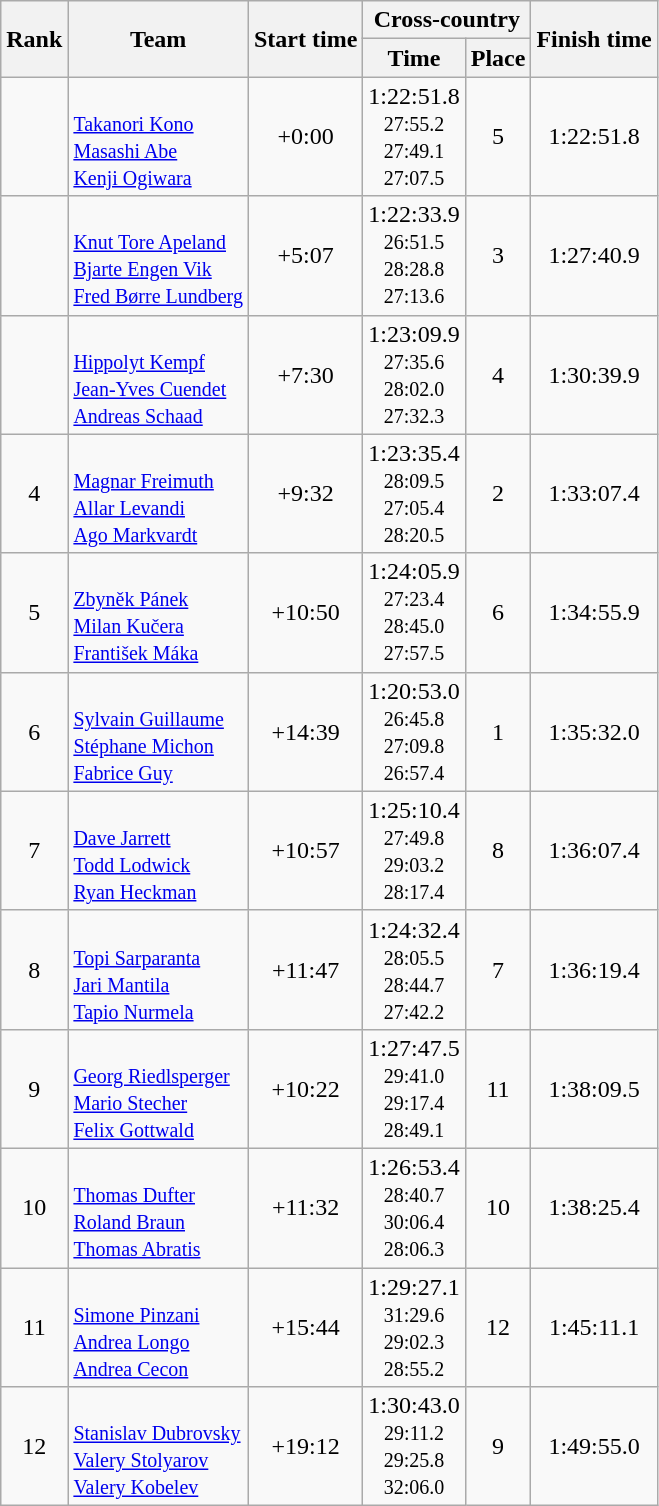<table class="wikitable sortable" style="text-align:center">
<tr>
<th rowspan=2>Rank</th>
<th rowspan=2>Team</th>
<th rowspan=2>Start time</th>
<th colspan=2>Cross-country</th>
<th rowspan=2>Finish time</th>
</tr>
<tr>
<th>Time</th>
<th>Place</th>
</tr>
<tr>
<td></td>
<td align=left> <br> <small> <a href='#'>Takanori Kono</a> <br> <a href='#'>Masashi Abe</a> <br> <a href='#'>Kenji Ogiwara</a></small></td>
<td>+0:00</td>
<td>1:22:51.8 <br> <small>27:55.2 <br> 27:49.1 <br> 27:07.5</small></td>
<td>5</td>
<td>1:22:51.8</td>
</tr>
<tr>
<td></td>
<td align=left> <br> <small> <a href='#'>Knut Tore Apeland</a> <br> <a href='#'>Bjarte Engen Vik</a> <br> <a href='#'>Fred Børre Lundberg</a></small></td>
<td>+5:07</td>
<td>1:22:33.9 <br> <small>26:51.5 <br> 28:28.8 <br> 27:13.6</small></td>
<td>3</td>
<td>1:27:40.9</td>
</tr>
<tr>
<td></td>
<td align=left> <br> <small> <a href='#'>Hippolyt Kempf</a> <br> <a href='#'>Jean-Yves Cuendet</a> <br> <a href='#'>Andreas Schaad</a></small></td>
<td>+7:30</td>
<td>1:23:09.9 <br> <small>27:35.6 <br> 28:02.0 <br> 27:32.3</small></td>
<td>4</td>
<td>1:30:39.9</td>
</tr>
<tr>
<td>4</td>
<td align=left> <br> <small> <a href='#'>Magnar Freimuth</a> <br> <a href='#'>Allar Levandi</a> <br> <a href='#'>Ago Markvardt</a></small></td>
<td>+9:32</td>
<td>1:23:35.4 <br> <small>28:09.5 <br> 27:05.4 <br> 28:20.5</small></td>
<td>2</td>
<td>1:33:07.4</td>
</tr>
<tr>
<td>5</td>
<td align=left> <br> <small> <a href='#'>Zbyněk Pánek</a> <br> <a href='#'>Milan Kučera</a> <br> <a href='#'>František Máka</a></small></td>
<td>+10:50</td>
<td>1:24:05.9 <br> <small>27:23.4 <br> 28:45.0 <br> 27:57.5</small></td>
<td>6</td>
<td>1:34:55.9</td>
</tr>
<tr>
<td>6</td>
<td align=left> <br> <small> <a href='#'>Sylvain Guillaume</a> <br> <a href='#'>Stéphane Michon</a> <br> <a href='#'>Fabrice Guy</a></small></td>
<td>+14:39</td>
<td>1:20:53.0 <br> <small>26:45.8 <br> 27:09.8 <br> 26:57.4</small></td>
<td>1</td>
<td>1:35:32.0</td>
</tr>
<tr>
<td>7</td>
<td align=left> <br> <small> <a href='#'>Dave Jarrett</a> <br> <a href='#'>Todd Lodwick</a> <br> <a href='#'>Ryan Heckman</a></small></td>
<td>+10:57</td>
<td>1:25:10.4 <br> <small>27:49.8 <br> 29:03.2 <br> 28:17.4</small></td>
<td>8</td>
<td>1:36:07.4</td>
</tr>
<tr>
<td>8</td>
<td align=left> <br> <small> <a href='#'>Topi Sarparanta</a> <br> <a href='#'>Jari Mantila</a> <br> <a href='#'>Tapio Nurmela</a></small></td>
<td>+11:47</td>
<td>1:24:32.4 <br> <small>28:05.5 <br> 28:44.7 <br> 27:42.2</small></td>
<td>7</td>
<td>1:36:19.4</td>
</tr>
<tr>
<td>9</td>
<td align=left> <br> <small> <a href='#'>Georg Riedlsperger</a> <br> <a href='#'>Mario Stecher</a> <br> <a href='#'>Felix Gottwald</a></small></td>
<td>+10:22</td>
<td>1:27:47.5 <br> <small>29:41.0 <br> 29:17.4 <br> 28:49.1</small></td>
<td>11</td>
<td>1:38:09.5</td>
</tr>
<tr>
<td>10</td>
<td align=left> <br> <small> <a href='#'>Thomas Dufter</a> <br> <a href='#'>Roland Braun</a> <br> <a href='#'>Thomas Abratis</a></small></td>
<td>+11:32</td>
<td>1:26:53.4 <br> <small>28:40.7 <br> 30:06.4 <br> 28:06.3</small></td>
<td>10</td>
<td>1:38:25.4</td>
</tr>
<tr>
<td>11</td>
<td align=left> <br> <small> <a href='#'>Simone Pinzani</a> <br> <a href='#'>Andrea Longo</a> <br> <a href='#'>Andrea Cecon</a></small></td>
<td>+15:44</td>
<td>1:29:27.1 <br> <small>31:29.6 <br> 29:02.3 <br> 28:55.2</small></td>
<td>12</td>
<td>1:45:11.1</td>
</tr>
<tr>
<td>12</td>
<td align=left> <br> <small> <a href='#'>Stanislav Dubrovsky</a> <br> <a href='#'>Valery Stolyarov</a> <br> <a href='#'>Valery Kobelev</a></small></td>
<td>+19:12</td>
<td>1:30:43.0 <br> <small>29:11.2 <br> 29:25.8 <br> 32:06.0</small></td>
<td>9</td>
<td>1:49:55.0</td>
</tr>
</table>
